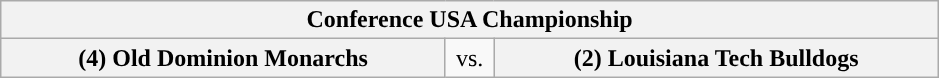<table class="wikitable">
<tr>
<th style="width: 604px;" colspan=3>Conference USA Championship</th>
</tr>
<tr>
<th style="width: 289px; ">(4) Old Dominion Monarchs</th>
<td style="width: 25px; text-align:center">vs.</td>
<th style="width: 289px; ">(2) Louisiana Tech Bulldogs</th>
</tr>
</table>
